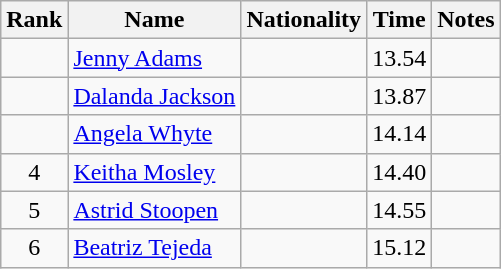<table class="wikitable sortable" style="text-align:center">
<tr>
<th>Rank</th>
<th>Name</th>
<th>Nationality</th>
<th>Time</th>
<th>Notes</th>
</tr>
<tr>
<td align=center></td>
<td align=left><a href='#'>Jenny Adams</a></td>
<td align=left></td>
<td>13.54</td>
<td></td>
</tr>
<tr>
<td align=center></td>
<td align=left><a href='#'>Dalanda Jackson</a></td>
<td align=left></td>
<td>13.87</td>
<td></td>
</tr>
<tr>
<td align=center></td>
<td align=left><a href='#'>Angela Whyte</a></td>
<td align=left></td>
<td>14.14</td>
<td></td>
</tr>
<tr>
<td align=center>4</td>
<td align=left><a href='#'>Keitha Mosley</a></td>
<td align=left></td>
<td>14.40</td>
<td></td>
</tr>
<tr>
<td align=center>5</td>
<td align=left><a href='#'>Astrid Stoopen</a></td>
<td align=left></td>
<td>14.55</td>
<td></td>
</tr>
<tr>
<td align=center>6</td>
<td align=left><a href='#'>Beatriz Tejeda</a></td>
<td align=left></td>
<td>15.12</td>
<td></td>
</tr>
</table>
